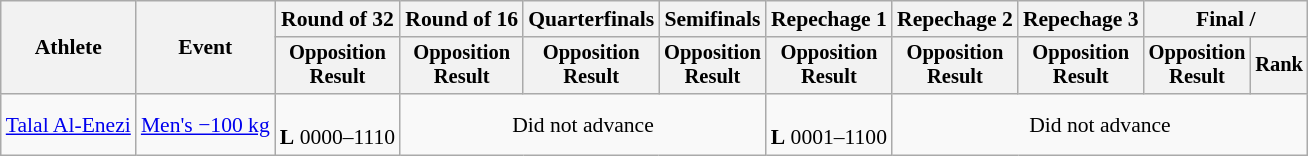<table class="wikitable" style="font-size:90%">
<tr>
<th rowspan="2">Athlete</th>
<th rowspan="2">Event</th>
<th>Round of 32</th>
<th>Round of 16</th>
<th>Quarterfinals</th>
<th>Semifinals</th>
<th>Repechage 1</th>
<th>Repechage 2</th>
<th>Repechage 3</th>
<th colspan=2>Final / </th>
</tr>
<tr style="font-size:95%">
<th>Opposition<br>Result</th>
<th>Opposition<br>Result</th>
<th>Opposition<br>Result</th>
<th>Opposition<br>Result</th>
<th>Opposition<br>Result</th>
<th>Opposition<br>Result</th>
<th>Opposition<br>Result</th>
<th>Opposition<br>Result</th>
<th>Rank</th>
</tr>
<tr align=center>
<td align=left><a href='#'>Talal Al-Enezi</a></td>
<td align=left><a href='#'>Men's −100 kg</a></td>
<td><br><strong>L</strong> 0000–1110</td>
<td colspan=3>Did not advance</td>
<td><br><strong>L</strong> 0001–1100</td>
<td colspan=4>Did not advance</td>
</tr>
</table>
